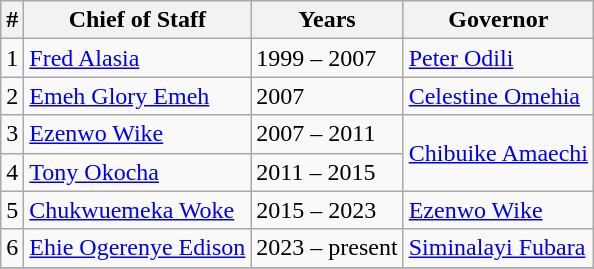<table class="wikitable">
<tr>
<th>#</th>
<th>Chief of Staff</th>
<th>Years</th>
<th>Governor</th>
</tr>
<tr>
<td>1</td>
<td><a href='#'>Fred Alasia</a></td>
<td>1999 – 2007</td>
<td><a href='#'>Peter Odili</a></td>
</tr>
<tr>
<td>2</td>
<td><a href='#'>Emeh Glory Emeh</a></td>
<td>2007</td>
<td><a href='#'>Celestine Omehia</a></td>
</tr>
<tr>
<td>3</td>
<td><a href='#'>Ezenwo Wike</a></td>
<td>2007 – 2011</td>
<td rowspan="2"><a href='#'>Chibuike Amaechi</a></td>
</tr>
<tr>
<td>4</td>
<td><a href='#'>Tony Okocha</a></td>
<td>2011 – 2015</td>
</tr>
<tr>
<td>5</td>
<td><a href='#'>Chukwuemeka Woke</a></td>
<td>2015 – 2023</td>
<td><a href='#'>Ezenwo Wike</a></td>
</tr>
<tr>
<td>6</td>
<td><a href='#'>Ehie Ogerenye Edison</a></td>
<td>2023 – present</td>
<td><a href='#'>Siminalayi Fubara</a></td>
</tr>
<tr>
</tr>
</table>
